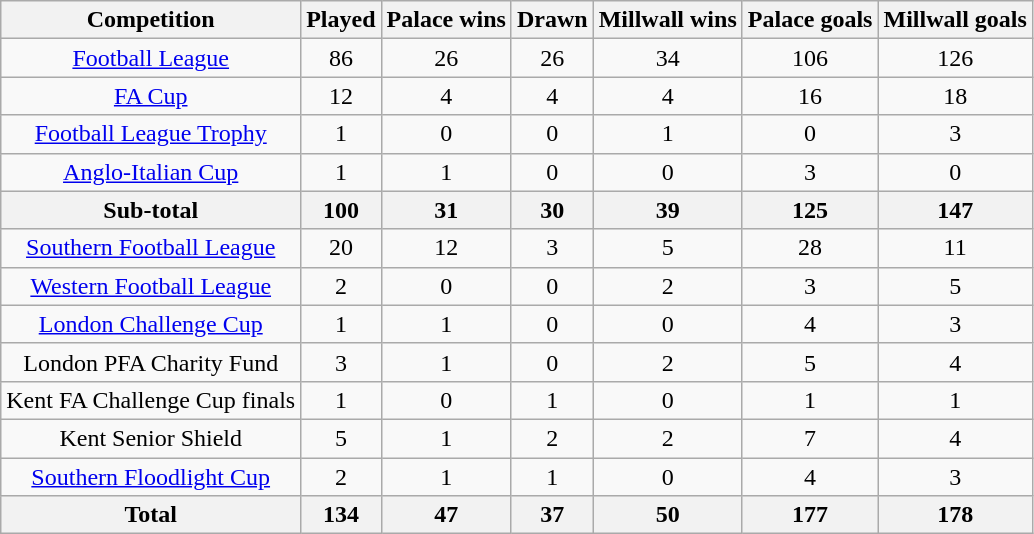<table class="wikitable" style="text-align: center;">
<tr>
<th>Competition</th>
<th>Played</th>
<th>Palace wins</th>
<th>Drawn</th>
<th>Millwall wins</th>
<th>Palace goals</th>
<th>Millwall goals</th>
</tr>
<tr>
<td><a href='#'>Football League</a></td>
<td>86</td>
<td>26</td>
<td>26</td>
<td>34</td>
<td>106</td>
<td>126</td>
</tr>
<tr>
<td><a href='#'>FA Cup</a></td>
<td>12</td>
<td>4</td>
<td>4</td>
<td>4</td>
<td>16</td>
<td>18</td>
</tr>
<tr>
<td><a href='#'>Football League Trophy</a></td>
<td>1</td>
<td>0</td>
<td>0</td>
<td>1</td>
<td>0</td>
<td>3</td>
</tr>
<tr>
<td><a href='#'>Anglo-Italian Cup</a></td>
<td>1</td>
<td>1</td>
<td>0</td>
<td>0</td>
<td>3</td>
<td>0</td>
</tr>
<tr>
<th>Sub-total</th>
<th>100</th>
<th>31</th>
<th>30</th>
<th>39</th>
<th>125</th>
<th>147</th>
</tr>
<tr>
<td><a href='#'>Southern Football League</a></td>
<td>20</td>
<td>12</td>
<td>3</td>
<td>5</td>
<td>28</td>
<td>11</td>
</tr>
<tr>
<td><a href='#'>Western Football League</a></td>
<td>2</td>
<td>0</td>
<td>0</td>
<td>2</td>
<td>3</td>
<td>5</td>
</tr>
<tr>
<td><a href='#'>London Challenge Cup</a></td>
<td>1</td>
<td>1</td>
<td>0</td>
<td>0</td>
<td>4</td>
<td>3</td>
</tr>
<tr>
<td>London PFA Charity Fund</td>
<td>3</td>
<td>1</td>
<td>0</td>
<td>2</td>
<td>5</td>
<td>4</td>
</tr>
<tr>
<td>Kent FA Challenge Cup finals</td>
<td>1</td>
<td>0</td>
<td>1</td>
<td>0</td>
<td>1</td>
<td>1</td>
</tr>
<tr>
<td>Kent Senior Shield</td>
<td>5</td>
<td>1</td>
<td>2</td>
<td>2</td>
<td>7</td>
<td>4</td>
</tr>
<tr>
<td><a href='#'>Southern Floodlight Cup</a></td>
<td>2</td>
<td>1</td>
<td>1</td>
<td>0</td>
<td>4</td>
<td>3</td>
</tr>
<tr>
<th>Total</th>
<th>134</th>
<th>47</th>
<th>37</th>
<th>50</th>
<th>177</th>
<th>178</th>
</tr>
</table>
